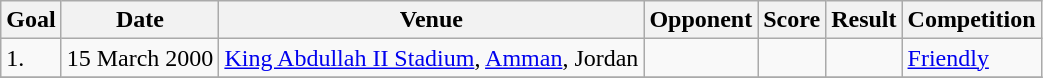<table class="wikitable">
<tr>
<th>Goal</th>
<th>Date</th>
<th>Venue</th>
<th>Opponent</th>
<th>Score</th>
<th>Result</th>
<th>Competition</th>
</tr>
<tr>
<td>1.</td>
<td>15 March 2000</td>
<td><a href='#'>King Abdullah II Stadium</a>, <a href='#'>Amman</a>, Jordan</td>
<td></td>
<td></td>
<td></td>
<td><a href='#'>Friendly</a></td>
</tr>
<tr>
</tr>
</table>
